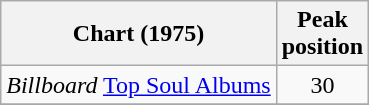<table class="wikitable">
<tr>
<th>Chart (1975)</th>
<th>Peak<br>position</th>
</tr>
<tr>
<td><em>Billboard</em> <a href='#'>Top Soul Albums</a></td>
<td align="center">30</td>
</tr>
<tr>
</tr>
</table>
